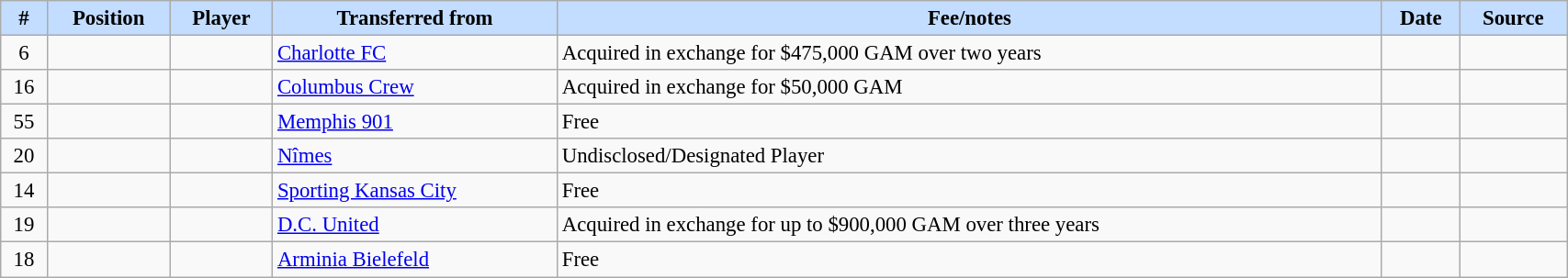<table class="wikitable sortable" style="width:90%; text-align:center; font-size:95%; text-align:left;">
<tr>
<th style="background:#c2ddff;">#</th>
<th style="background:#c2ddff;">Position</th>
<th style="background:#c2ddff;">Player</th>
<th style="background:#c2ddff;">Transferred from</th>
<th style="background:#c2ddff;">Fee/notes</th>
<th style="background:#c2ddff;">Date</th>
<th style="background:#c2ddff;">Source</th>
</tr>
<tr>
<td align=center>6</td>
<td align=center></td>
<td></td>
<td> <a href='#'>Charlotte FC</a></td>
<td>Acquired in exchange for $475,000 GAM over two years</td>
<td></td>
<td></td>
</tr>
<tr>
<td align=center>16</td>
<td align=center></td>
<td></td>
<td> <a href='#'>Columbus Crew</a></td>
<td>Acquired in exchange for $50,000 GAM</td>
<td></td>
<td></td>
</tr>
<tr>
<td align=center>55</td>
<td align=center></td>
<td></td>
<td> <a href='#'>Memphis 901</a></td>
<td>Free</td>
<td></td>
<td></td>
</tr>
<tr>
<td align=center>20</td>
<td align=center></td>
<td></td>
<td> <a href='#'>Nîmes</a></td>
<td>Undisclosed/Designated Player</td>
<td></td>
<td></td>
</tr>
<tr>
<td align=center>14</td>
<td align=center></td>
<td></td>
<td> <a href='#'>Sporting Kansas City</a></td>
<td>Free</td>
<td></td>
<td></td>
</tr>
<tr>
<td align=center>19</td>
<td align=center></td>
<td></td>
<td> <a href='#'>D.C. United</a></td>
<td>Acquired in exchange for up to $900,000 GAM over three years</td>
<td></td>
<td></td>
</tr>
<tr>
<td align=center>18</td>
<td align=center></td>
<td></td>
<td> <a href='#'>Arminia Bielefeld</a></td>
<td>Free</td>
<td></td>
<td></td>
</tr>
</table>
